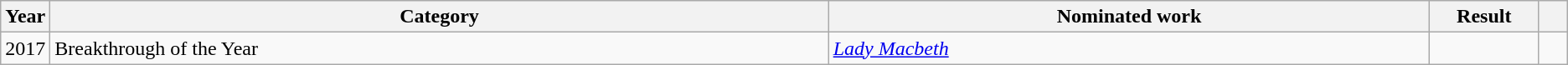<table class="wikitable sortable">
<tr>
<th scope="col" style="width:1em;">Year</th>
<th scope="col" style="width:39em;">Category</th>
<th scope="col" style="width:30em;">Nominated work</th>
<th scope="col" style="width:5em;">Result</th>
<th scope="col" style="width:1em;"class="unsortable"></th>
</tr>
<tr>
<td>2017</td>
<td>Breakthrough of the Year</td>
<td><em><a href='#'>Lady Macbeth</a></em></td>
<td></td>
<td align="center"></td>
</tr>
</table>
